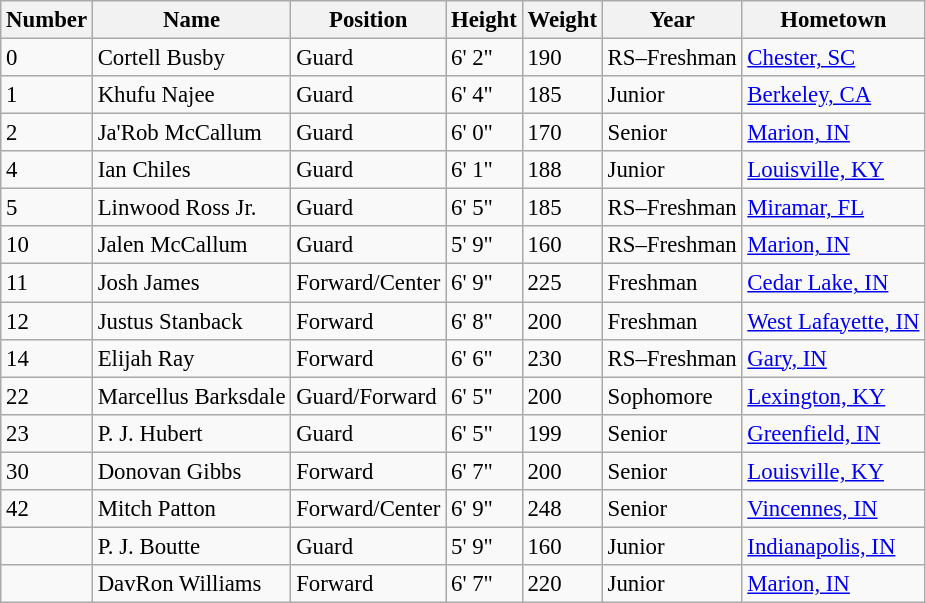<table class="wikitable sortable" style="font-size: 95%;">
<tr>
<th>Number</th>
<th>Name</th>
<th>Position</th>
<th>Height</th>
<th>Weight</th>
<th>Year</th>
<th>Hometown</th>
</tr>
<tr>
<td>0</td>
<td>Cortell Busby</td>
<td>Guard</td>
<td>6' 2"</td>
<td>190</td>
<td>RS–Freshman</td>
<td><a href='#'>Chester, SC</a></td>
</tr>
<tr>
<td>1</td>
<td>Khufu Najee</td>
<td>Guard</td>
<td>6' 4"</td>
<td>185</td>
<td>Junior</td>
<td><a href='#'>Berkeley, CA</a></td>
</tr>
<tr>
<td>2</td>
<td>Ja'Rob McCallum</td>
<td>Guard</td>
<td>6' 0"</td>
<td>170</td>
<td>Senior</td>
<td><a href='#'>Marion, IN</a></td>
</tr>
<tr>
<td>4</td>
<td>Ian Chiles</td>
<td>Guard</td>
<td>6' 1"</td>
<td>188</td>
<td>Junior</td>
<td><a href='#'>Louisville, KY</a></td>
</tr>
<tr>
<td>5</td>
<td>Linwood Ross Jr.</td>
<td>Guard</td>
<td>6' 5"</td>
<td>185</td>
<td>RS–Freshman</td>
<td><a href='#'>Miramar, FL</a></td>
</tr>
<tr>
<td>10</td>
<td>Jalen McCallum</td>
<td>Guard</td>
<td>5' 9"</td>
<td>160</td>
<td>RS–Freshman</td>
<td><a href='#'>Marion, IN</a></td>
</tr>
<tr>
<td>11</td>
<td>Josh James</td>
<td>Forward/Center</td>
<td>6' 9"</td>
<td>225</td>
<td>Freshman</td>
<td><a href='#'>Cedar Lake, IN</a></td>
</tr>
<tr>
<td>12</td>
<td>Justus Stanback</td>
<td>Forward</td>
<td>6' 8"</td>
<td>200</td>
<td>Freshman</td>
<td><a href='#'>West Lafayette, IN</a></td>
</tr>
<tr>
<td>14</td>
<td>Elijah Ray</td>
<td>Forward</td>
<td>6' 6"</td>
<td>230</td>
<td>RS–Freshman</td>
<td><a href='#'>Gary, IN</a></td>
</tr>
<tr>
<td>22</td>
<td>Marcellus Barksdale</td>
<td>Guard/Forward</td>
<td>6' 5"</td>
<td>200</td>
<td>Sophomore</td>
<td><a href='#'>Lexington, KY</a></td>
</tr>
<tr>
<td>23</td>
<td>P. J. Hubert</td>
<td>Guard</td>
<td>6' 5"</td>
<td>199</td>
<td>Senior</td>
<td><a href='#'>Greenfield, IN</a></td>
</tr>
<tr>
<td>30</td>
<td>Donovan Gibbs</td>
<td>Forward</td>
<td>6' 7"</td>
<td>200</td>
<td>Senior</td>
<td><a href='#'>Louisville, KY</a></td>
</tr>
<tr>
<td>42</td>
<td>Mitch Patton</td>
<td>Forward/Center</td>
<td>6' 9"</td>
<td>248</td>
<td>Senior</td>
<td><a href='#'>Vincennes, IN</a></td>
</tr>
<tr>
<td></td>
<td>P. J. Boutte</td>
<td>Guard</td>
<td>5' 9"</td>
<td>160</td>
<td>Junior</td>
<td><a href='#'>Indianapolis, IN</a></td>
</tr>
<tr>
<td></td>
<td>DavRon Williams</td>
<td>Forward</td>
<td>6' 7"</td>
<td>220</td>
<td>Junior</td>
<td><a href='#'>Marion, IN</a></td>
</tr>
</table>
